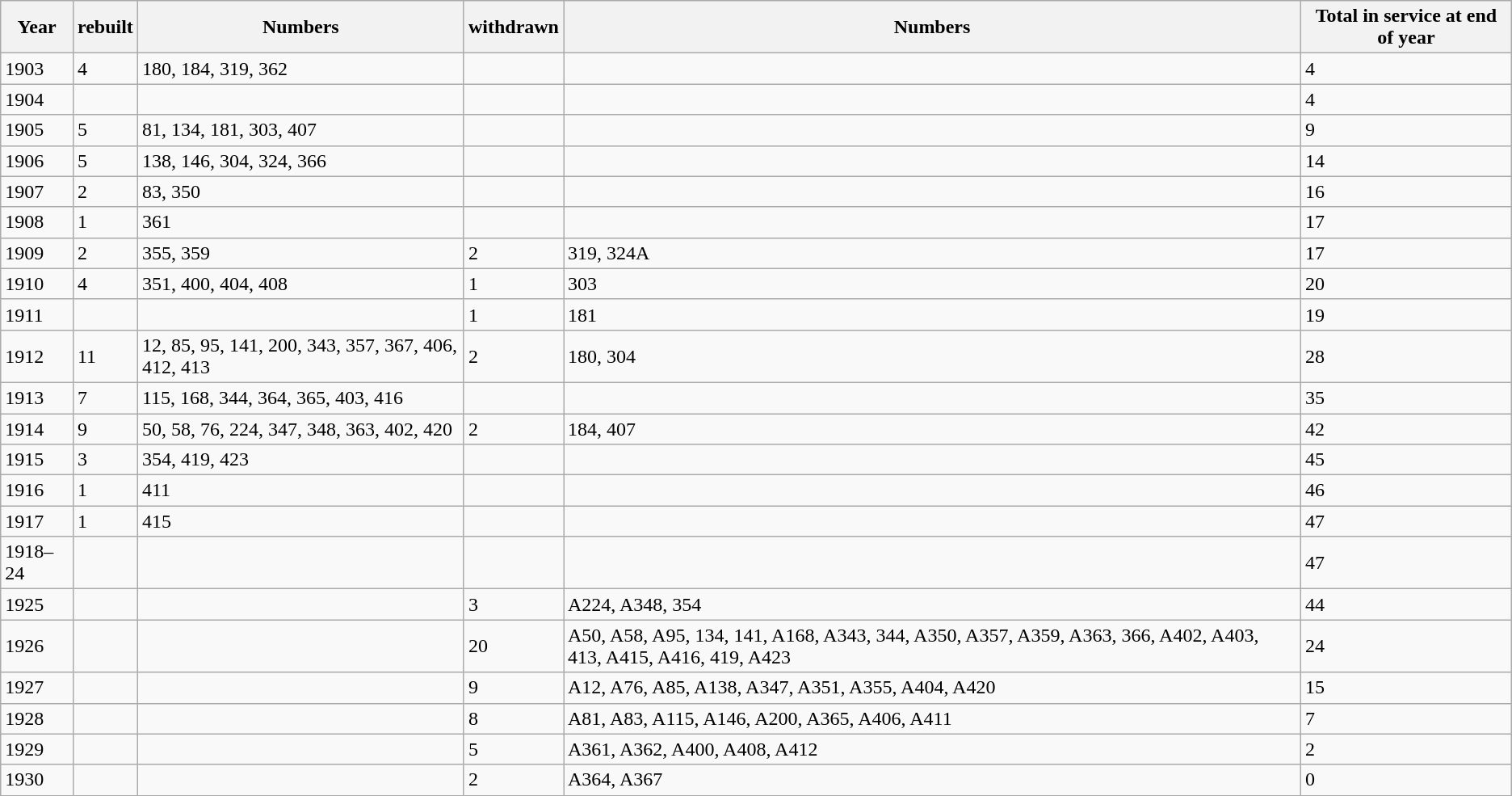<table class="wikitable mw-collapsible">
<tr>
<th>Year</th>
<th> rebuilt</th>
<th>Numbers</th>
<th> withdrawn</th>
<th>Numbers</th>
<th>Total in service at end of year</th>
</tr>
<tr>
<td>1903</td>
<td>4</td>
<td>180, 184, 319, 362</td>
<td></td>
<td></td>
<td>4</td>
</tr>
<tr>
<td>1904</td>
<td></td>
<td></td>
<td></td>
<td></td>
<td>4</td>
</tr>
<tr>
<td>1905</td>
<td>5</td>
<td>81, 134, 181, 303, 407</td>
<td></td>
<td></td>
<td>9</td>
</tr>
<tr>
<td>1906</td>
<td>5</td>
<td>138, 146, 304, 324, 366</td>
<td></td>
<td></td>
<td>14</td>
</tr>
<tr>
<td>1907</td>
<td>2</td>
<td>83, 350</td>
<td></td>
<td></td>
<td>16</td>
</tr>
<tr>
<td>1908</td>
<td>1</td>
<td>361</td>
<td></td>
<td></td>
<td>17</td>
</tr>
<tr>
<td>1909</td>
<td>2</td>
<td>355, 359</td>
<td>2</td>
<td>319, 324A</td>
<td>17</td>
</tr>
<tr>
<td>1910</td>
<td>4</td>
<td>351, 400, 404, 408</td>
<td>1</td>
<td>303</td>
<td>20</td>
</tr>
<tr>
<td>1911</td>
<td></td>
<td></td>
<td>1</td>
<td>181</td>
<td>19</td>
</tr>
<tr>
<td>1912</td>
<td>11</td>
<td>12, 85, 95, 141, 200, 343, 357, 367, 406, 412, 413</td>
<td>2</td>
<td>180, 304</td>
<td>28</td>
</tr>
<tr>
<td>1913</td>
<td>7</td>
<td>115, 168, 344, 364, 365, 403, 416</td>
<td></td>
<td></td>
<td>35</td>
</tr>
<tr>
<td>1914</td>
<td>9</td>
<td>50, 58, 76, 224, 347, 348, 363, 402, 420</td>
<td>2</td>
<td>184, 407</td>
<td>42</td>
</tr>
<tr>
<td>1915</td>
<td>3</td>
<td>354, 419, 423</td>
<td></td>
<td></td>
<td>45</td>
</tr>
<tr>
<td>1916</td>
<td>1</td>
<td>411</td>
<td></td>
<td></td>
<td>46</td>
</tr>
<tr>
<td>1917</td>
<td>1</td>
<td>415</td>
<td></td>
<td></td>
<td>47</td>
</tr>
<tr>
<td>1918–24</td>
<td></td>
<td></td>
<td></td>
<td></td>
<td>47</td>
</tr>
<tr>
<td>1925</td>
<td></td>
<td></td>
<td>3</td>
<td>A224, A348, 354</td>
<td>44</td>
</tr>
<tr>
<td>1926</td>
<td></td>
<td></td>
<td>20</td>
<td>A50, A58, A95, 134, 141, A168, A343, 344, A350, A357, A359, A363, 366, A402, A403, 413, A415, A416, 419, A423</td>
<td>24</td>
</tr>
<tr>
<td>1927</td>
<td></td>
<td></td>
<td>9</td>
<td>A12, A76, A85, A138, A347, A351, A355, A404, A420</td>
<td>15</td>
</tr>
<tr>
<td>1928</td>
<td></td>
<td></td>
<td>8</td>
<td>A81, A83, A115, A146, A200, A365, A406, A411</td>
<td>7</td>
</tr>
<tr>
<td>1929</td>
<td></td>
<td></td>
<td>5</td>
<td>A361, A362, A400, A408, A412</td>
<td>2</td>
</tr>
<tr>
<td>1930</td>
<td></td>
<td></td>
<td>2</td>
<td>A364, A367</td>
<td>0</td>
</tr>
</table>
